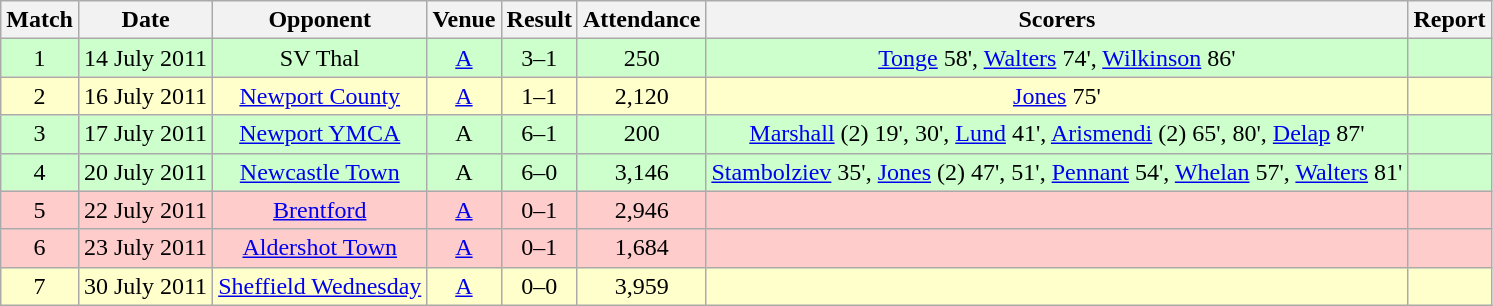<table class="wikitable" style="font-size:100%; text-align:center">
<tr>
<th>Match</th>
<th>Date</th>
<th>Opponent</th>
<th>Venue</th>
<th>Result</th>
<th>Attendance</th>
<th>Scorers</th>
<th>Report</th>
</tr>
<tr style="background: #CCFFCC;">
<td>1</td>
<td>14 July 2011</td>
<td>SV Thal</td>
<td><a href='#'>A</a></td>
<td>3–1</td>
<td>250</td>
<td><a href='#'>Tonge</a> 58', <a href='#'>Walters</a> 74', <a href='#'>Wilkinson</a> 86'</td>
<td></td>
</tr>
<tr style="background: #FFFFCC;">
<td>2</td>
<td>16 July 2011</td>
<td><a href='#'>Newport County</a></td>
<td><a href='#'>A</a></td>
<td>1–1</td>
<td>2,120</td>
<td><a href='#'>Jones</a> 75'</td>
<td></td>
</tr>
<tr style="background: #CCFFCC;">
<td>3</td>
<td>17 July 2011</td>
<td><a href='#'>Newport YMCA</a></td>
<td>A</td>
<td>6–1</td>
<td>200</td>
<td><a href='#'>Marshall</a> (2) 19', 30', <a href='#'>Lund</a> 41', <a href='#'>Arismendi</a> (2) 65', 80', <a href='#'>Delap</a> 87'</td>
<td></td>
</tr>
<tr style="background: #CCFFCC;">
<td>4</td>
<td>20 July 2011</td>
<td><a href='#'>Newcastle Town</a></td>
<td>A</td>
<td>6–0</td>
<td>3,146</td>
<td><a href='#'>Stambolziev</a> 35', <a href='#'>Jones</a> (2) 47', 51', <a href='#'>Pennant</a> 54', <a href='#'>Whelan</a> 57', <a href='#'>Walters</a> 81'</td>
<td></td>
</tr>
<tr style="background: #FFCCCC;">
<td>5</td>
<td>22 July 2011</td>
<td><a href='#'>Brentford</a></td>
<td><a href='#'>A</a></td>
<td>0–1</td>
<td>2,946</td>
<td></td>
<td></td>
</tr>
<tr style="background: #FFCCCC;">
<td>6</td>
<td>23 July 2011</td>
<td><a href='#'>Aldershot Town</a></td>
<td><a href='#'>A</a></td>
<td>0–1</td>
<td>1,684</td>
<td></td>
<td></td>
</tr>
<tr style="background: #FFFFCC;">
<td>7</td>
<td>30 July 2011</td>
<td><a href='#'>Sheffield Wednesday</a></td>
<td><a href='#'>A</a></td>
<td>0–0</td>
<td>3,959</td>
<td></td>
<td></td>
</tr>
</table>
